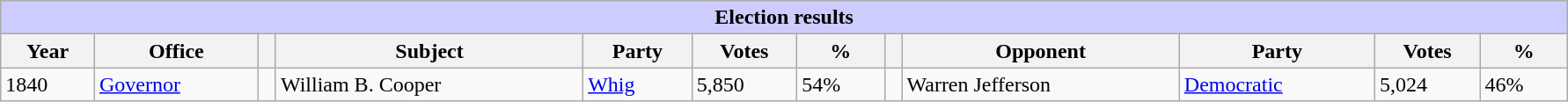<table class=wikitable style="width: 94%" style="text-align: center;" align="center">
<tr bgcolor=#cccccc>
<th colspan=12 style="background: #ccccff;">Election results</th>
</tr>
<tr>
<th><strong>Year</strong></th>
<th><strong>Office</strong></th>
<th></th>
<th><strong>Subject</strong></th>
<th><strong>Party</strong></th>
<th><strong>Votes</strong></th>
<th><strong>%</strong></th>
<th></th>
<th><strong>Opponent</strong></th>
<th><strong>Party</strong></th>
<th><strong>Votes</strong></th>
<th><strong>%</strong></th>
</tr>
<tr>
<td>1840</td>
<td><a href='#'>Governor</a></td>
<td></td>
<td>William B. Cooper</td>
<td><a href='#'>Whig</a></td>
<td>5,850</td>
<td>54%</td>
<td></td>
<td>Warren Jefferson</td>
<td><a href='#'>Democratic</a></td>
<td>5,024</td>
<td>46%</td>
</tr>
</table>
